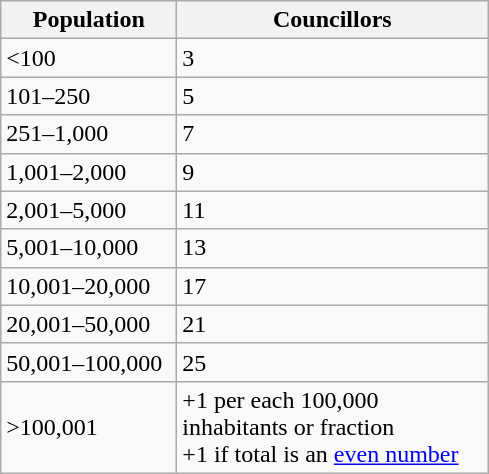<table class="wikitable" style="text-align:left;">
<tr>
<th width="110">Population</th>
<th width="200">Councillors</th>
</tr>
<tr>
<td><100</td>
<td>3</td>
</tr>
<tr>
<td>101–250</td>
<td>5</td>
</tr>
<tr>
<td>251–1,000</td>
<td>7</td>
</tr>
<tr>
<td>1,001–2,000</td>
<td>9</td>
</tr>
<tr>
<td>2,001–5,000</td>
<td>11</td>
</tr>
<tr>
<td>5,001–10,000</td>
<td>13</td>
</tr>
<tr>
<td>10,001–20,000</td>
<td>17</td>
</tr>
<tr>
<td>20,001–50,000</td>
<td>21</td>
</tr>
<tr>
<td>50,001–100,000</td>
<td>25</td>
</tr>
<tr>
<td>>100,001</td>
<td>+1 per each 100,000 inhabitants or fraction<br>+1 if total is an <a href='#'>even number</a></td>
</tr>
</table>
